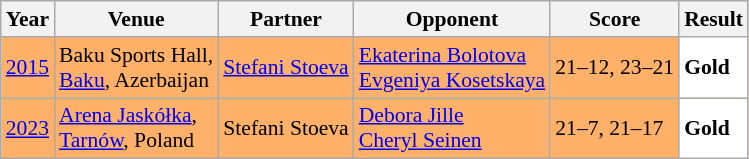<table class="sortable wikitable" style="font-size: 90%;">
<tr>
<th>Year</th>
<th>Venue</th>
<th>Partner</th>
<th>Opponent</th>
<th>Score</th>
<th>Result</th>
</tr>
<tr style="background:#FFB069">
<td align="center"><a href='#'>2015</a></td>
<td align="left">Baku Sports Hall,<br><a href='#'>Baku</a>, Azerbaijan</td>
<td align="left"> <a href='#'>Stefani Stoeva</a></td>
<td align="left"> <a href='#'>Ekaterina Bolotova</a><br> <a href='#'>Evgeniya Kosetskaya</a></td>
<td align="left">21–12, 23–21</td>
<td style="text-align:left; background:white"> <strong>Gold</strong></td>
</tr>
<tr style="background:#FFB069">
<td align="center"><a href='#'>2023</a></td>
<td align="left"><a href='#'>Arena Jaskółka</a>,<br><a href='#'>Tarnów</a>, Poland</td>
<td align="left"> Stefani Stoeva</td>
<td align="left"> <a href='#'>Debora Jille</a><br> <a href='#'>Cheryl Seinen</a></td>
<td align="left">21–7, 21–17</td>
<td style="text-align:left; background:white"> <strong>Gold</strong></td>
</tr>
</table>
